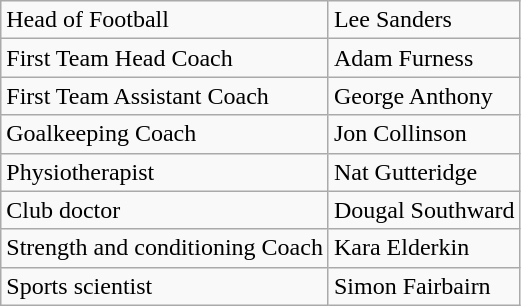<table class="wikitable">
<tr>
<td>Head of Football</td>
<td>Lee Sanders</td>
</tr>
<tr>
<td>First Team Head Coach</td>
<td>Adam Furness</td>
</tr>
<tr>
<td>First Team Assistant Coach</td>
<td>George Anthony</td>
</tr>
<tr>
<td>Goalkeeping Coach</td>
<td>Jon Collinson</td>
</tr>
<tr>
<td>Physiotherapist</td>
<td>Nat Gutteridge</td>
</tr>
<tr>
<td>Club doctor</td>
<td>Dougal Southward</td>
</tr>
<tr>
<td>Strength and conditioning Coach</td>
<td>Kara Elderkin</td>
</tr>
<tr>
<td>Sports scientist</td>
<td>Simon Fairbairn</td>
</tr>
</table>
